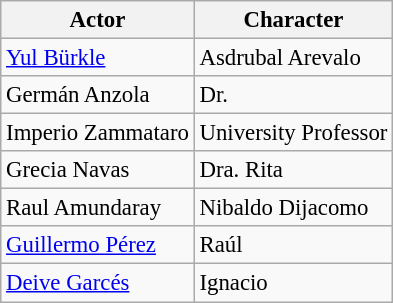<table class="wikitable" style="font-size:95%;">
<tr>
<th>Actor</th>
<th>Character</th>
</tr>
<tr>
<td><a href='#'>Yul Bürkle</a></td>
<td>Asdrubal Arevalo</td>
</tr>
<tr>
<td>Germán Anzola</td>
<td>Dr.</td>
</tr>
<tr>
<td>Imperio Zammataro</td>
<td>University Professor</td>
</tr>
<tr>
<td>Grecia Navas</td>
<td>Dra. Rita</td>
</tr>
<tr>
<td>Raul Amundaray</td>
<td>Nibaldo Dijacomo</td>
</tr>
<tr>
<td><a href='#'>Guillermo Pérez</a></td>
<td>Raúl</td>
</tr>
<tr>
<td><a href='#'>Deive Garcés</a></td>
<td>Ignacio</td>
</tr>
</table>
